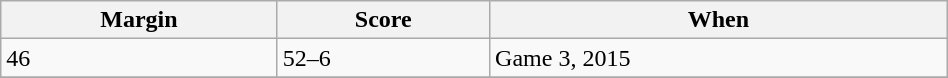<table class="wikitable" width=50%>
<tr>
<th>Margin</th>
<th>Score</th>
<th>When</th>
</tr>
<tr>
<td>46</td>
<td>52–6</td>
<td>Game 3, 2015</td>
</tr>
<tr>
</tr>
</table>
